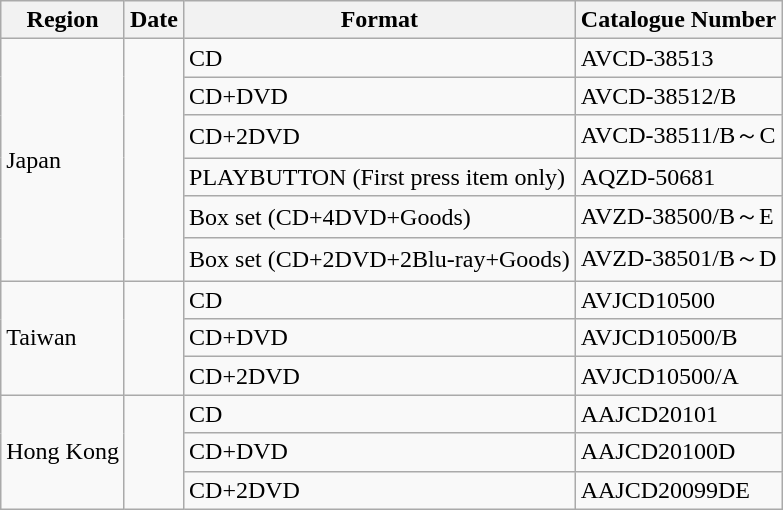<table class="wikitable">
<tr>
<th>Region</th>
<th>Date</th>
<th>Format</th>
<th>Catalogue Number</th>
</tr>
<tr>
<td rowspan="6">Japan</td>
<td rowspan="6"></td>
<td>CD</td>
<td>AVCD-38513</td>
</tr>
<tr>
<td>CD+DVD</td>
<td>AVCD-38512/B</td>
</tr>
<tr>
<td>CD+2DVD</td>
<td>AVCD-38511/B～C</td>
</tr>
<tr>
<td>PLAYBUTTON (First press item only)</td>
<td>AQZD-50681</td>
</tr>
<tr>
<td>Box set (CD+4DVD+Goods)</td>
<td>AVZD-38500/B～E</td>
</tr>
<tr>
<td>Box set (CD+2DVD+2Blu-ray+Goods)</td>
<td>AVZD-38501/B～D</td>
</tr>
<tr>
<td rowspan="3">Taiwan</td>
<td rowspan="3"></td>
<td>CD</td>
<td>AVJCD10500</td>
</tr>
<tr>
<td>CD+DVD</td>
<td>AVJCD10500/B</td>
</tr>
<tr>
<td>CD+2DVD</td>
<td>AVJCD10500/A</td>
</tr>
<tr>
<td rowspan="3">Hong Kong</td>
<td rowspan="3"></td>
<td>CD</td>
<td>AAJCD20101</td>
</tr>
<tr>
<td>CD+DVD</td>
<td>AAJCD20100D</td>
</tr>
<tr>
<td>CD+2DVD</td>
<td>AAJCD20099DE</td>
</tr>
</table>
